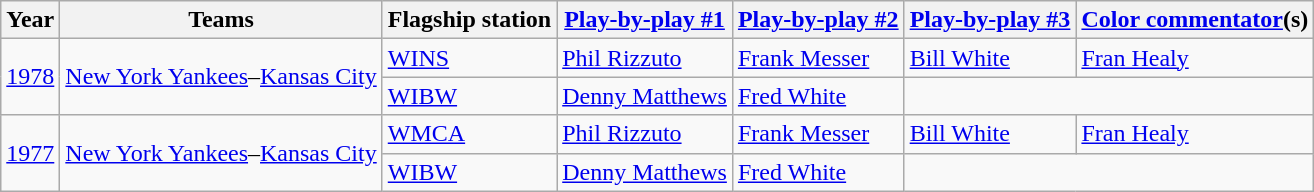<table class="wikitable">
<tr>
<th>Year</th>
<th>Teams</th>
<th>Flagship station</th>
<th><a href='#'>Play-by-play #1</a></th>
<th><a href='#'>Play-by-play #2</a></th>
<th><a href='#'>Play-by-play #3</a></th>
<th><a href='#'>Color commentator</a>(s)</th>
</tr>
<tr>
<td rowspan="2"><a href='#'>1978</a></td>
<td rowspan="2"><a href='#'>New York Yankees</a>–<a href='#'>Kansas City</a></td>
<td><a href='#'>WINS</a></td>
<td><a href='#'>Phil Rizzuto</a></td>
<td><a href='#'>Frank Messer</a></td>
<td><a href='#'>Bill White</a></td>
<td><a href='#'>Fran Healy</a></td>
</tr>
<tr>
<td><a href='#'>WIBW</a></td>
<td><a href='#'>Denny Matthews</a></td>
<td><a href='#'>Fred White</a></td>
</tr>
<tr>
<td rowspan="2"><a href='#'>1977</a></td>
<td rowspan="2"><a href='#'>New York Yankees</a>–<a href='#'>Kansas City</a></td>
<td><a href='#'>WMCA</a></td>
<td><a href='#'>Phil Rizzuto</a></td>
<td><a href='#'>Frank Messer</a></td>
<td><a href='#'>Bill White</a></td>
<td><a href='#'>Fran Healy</a></td>
</tr>
<tr>
<td><a href='#'>WIBW</a></td>
<td><a href='#'>Denny Matthews</a></td>
<td><a href='#'>Fred White</a></td>
</tr>
</table>
